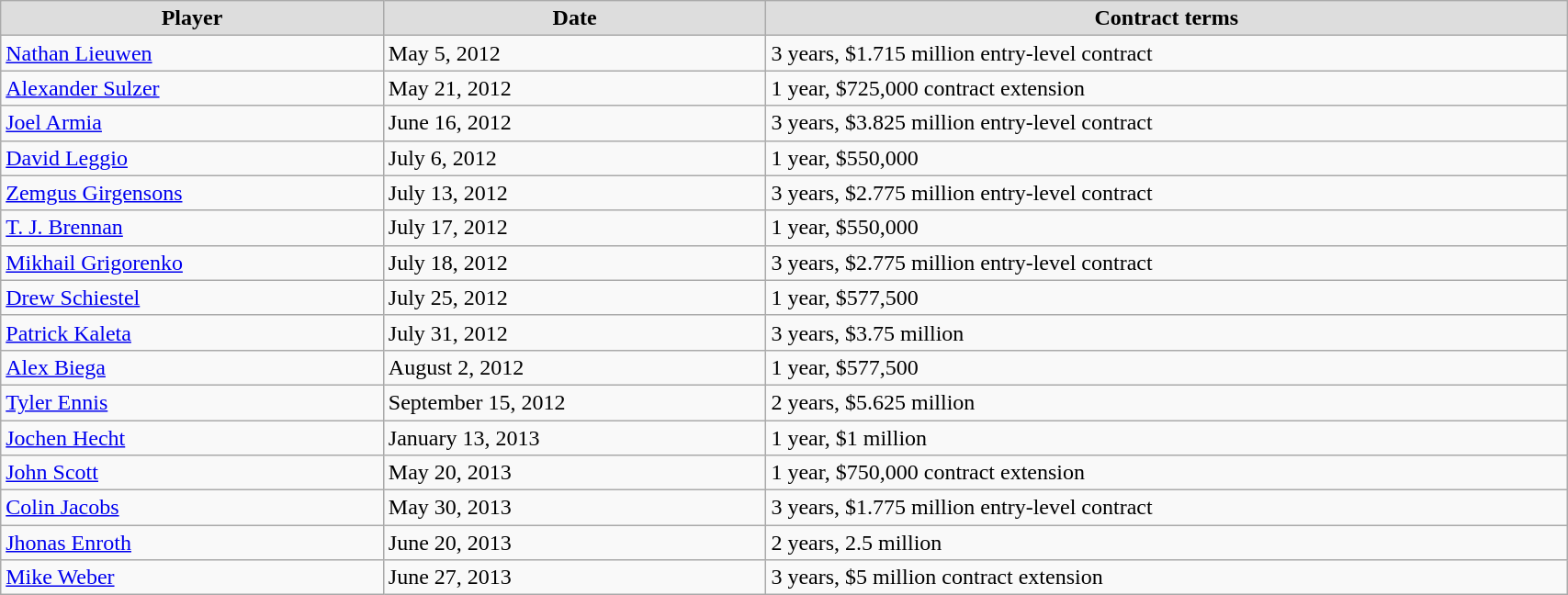<table class="wikitable" style="width:90%;">
<tr style="text-align:center; background:#ddd;">
<td><strong>Player</strong></td>
<td><strong>Date</strong></td>
<td><strong>Contract terms</strong></td>
</tr>
<tr>
<td><a href='#'>Nathan Lieuwen</a></td>
<td>May 5, 2012</td>
<td>3 years, $1.715 million entry-level contract</td>
</tr>
<tr>
<td><a href='#'>Alexander Sulzer</a></td>
<td>May 21, 2012</td>
<td>1 year, $725,000 contract extension</td>
</tr>
<tr>
<td><a href='#'>Joel Armia</a></td>
<td>June 16, 2012</td>
<td>3 years, $3.825 million entry-level contract</td>
</tr>
<tr>
<td><a href='#'>David Leggio</a></td>
<td>July 6, 2012</td>
<td>1 year, $550,000</td>
</tr>
<tr>
<td><a href='#'>Zemgus Girgensons</a></td>
<td>July 13, 2012</td>
<td>3 years, $2.775 million entry-level contract</td>
</tr>
<tr>
<td><a href='#'>T. J. Brennan</a></td>
<td>July 17, 2012</td>
<td>1 year, $550,000</td>
</tr>
<tr>
<td><a href='#'>Mikhail Grigorenko</a></td>
<td>July 18, 2012</td>
<td>3 years, $2.775 million entry-level contract</td>
</tr>
<tr>
<td><a href='#'>Drew Schiestel</a></td>
<td>July 25, 2012</td>
<td>1 year, $577,500</td>
</tr>
<tr>
<td><a href='#'>Patrick Kaleta</a></td>
<td>July 31, 2012</td>
<td>3 years, $3.75 million</td>
</tr>
<tr>
<td><a href='#'>Alex Biega</a></td>
<td>August 2, 2012</td>
<td>1 year, $577,500</td>
</tr>
<tr>
<td><a href='#'>Tyler Ennis</a></td>
<td>September 15, 2012</td>
<td>2 years, $5.625 million</td>
</tr>
<tr>
<td><a href='#'>Jochen Hecht</a></td>
<td>January 13, 2013</td>
<td>1 year, $1 million</td>
</tr>
<tr>
<td><a href='#'>John Scott</a></td>
<td>May 20, 2013</td>
<td>1 year, $750,000 contract extension</td>
</tr>
<tr>
<td><a href='#'>Colin Jacobs</a></td>
<td>May 30, 2013</td>
<td>3 years, $1.775 million entry-level contract</td>
</tr>
<tr>
<td><a href='#'>Jhonas Enroth</a></td>
<td>June 20, 2013</td>
<td>2 years, 2.5 million</td>
</tr>
<tr>
<td><a href='#'>Mike Weber</a></td>
<td>June 27, 2013</td>
<td>3 years, $5 million contract extension</td>
</tr>
</table>
